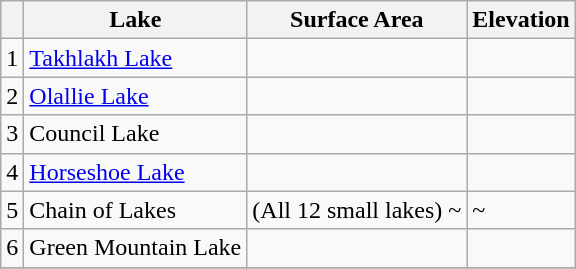<table class="wikitable">
<tr>
<th></th>
<th>Lake</th>
<th>Surface Area</th>
<th>Elevation</th>
</tr>
<tr>
<td>1</td>
<td><a href='#'>Takhlakh Lake</a></td>
<td></td>
<td></td>
</tr>
<tr>
<td>2</td>
<td><a href='#'>Olallie Lake</a></td>
<td></td>
<td></td>
</tr>
<tr>
<td>3</td>
<td>Council Lake</td>
<td></td>
<td></td>
</tr>
<tr>
<td>4</td>
<td><a href='#'>Horseshoe Lake</a></td>
<td></td>
<td></td>
</tr>
<tr>
<td>5</td>
<td>Chain of Lakes</td>
<td>(All 12 small lakes) ~</td>
<td>~</td>
</tr>
<tr>
<td>6</td>
<td>Green Mountain Lake</td>
<td></td>
<td></td>
</tr>
<tr>
</tr>
</table>
